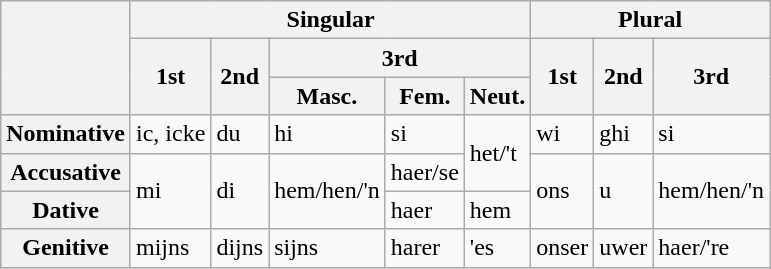<table class="wikitable">
<tr>
<th rowspan="3"></th>
<th colspan="5">Singular</th>
<th colspan="3">Plural</th>
</tr>
<tr>
<th rowspan="2">1st</th>
<th rowspan="2">2nd</th>
<th colspan="3">3rd</th>
<th rowspan="2">1st</th>
<th rowspan="2">2nd</th>
<th rowspan="2">3rd</th>
</tr>
<tr>
<th>Masc.</th>
<th>Fem.</th>
<th>Neut.</th>
</tr>
<tr>
<th>Nominative</th>
<td>ic, icke</td>
<td>du</td>
<td>hi</td>
<td>si</td>
<td rowspan="2">het/'t</td>
<td>wi</td>
<td>ghi</td>
<td>si</td>
</tr>
<tr>
<th>Accusative</th>
<td rowspan="2">mi</td>
<td rowspan="2">di</td>
<td rowspan="2">hem/hen/'n</td>
<td>haer/se</td>
<td rowspan="2">ons</td>
<td rowspan="2">u</td>
<td rowspan="2">hem/hen/'n</td>
</tr>
<tr>
<th>Dative</th>
<td>haer</td>
<td>hem</td>
</tr>
<tr>
<th>Genitive</th>
<td>mijns</td>
<td>dijns</td>
<td>sijns</td>
<td>harer</td>
<td>'es</td>
<td>onser</td>
<td>uwer</td>
<td>haer/'re</td>
</tr>
</table>
